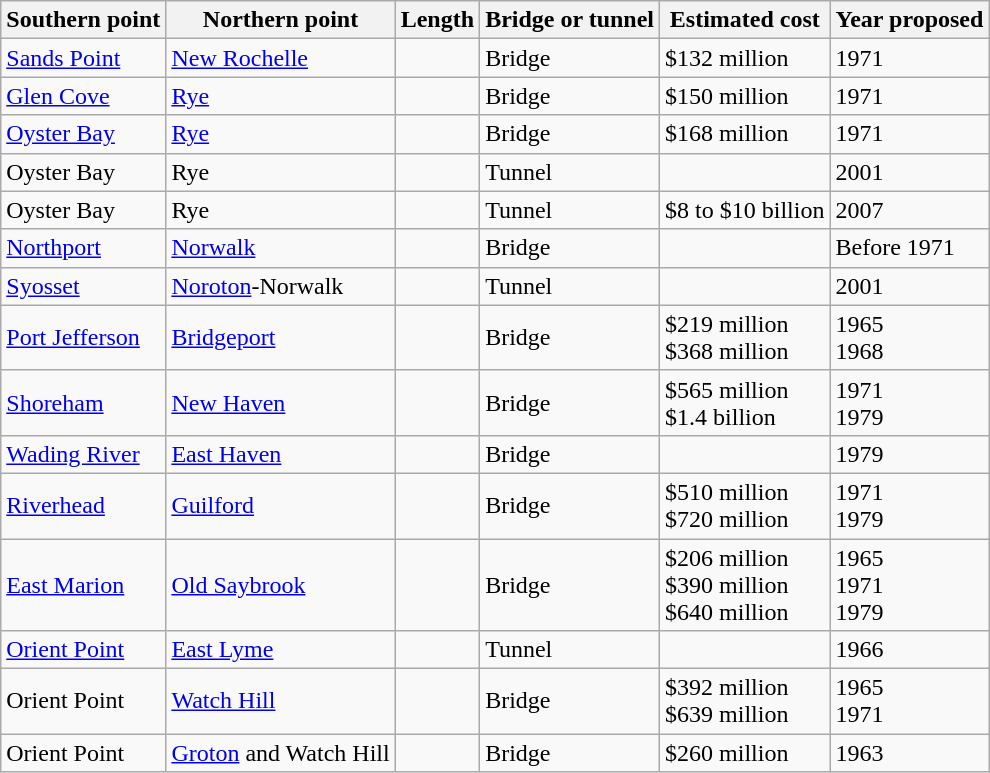<table class="wikitable sortable">
<tr>
<th>Southern point</th>
<th>Northern point</th>
<th>Length</th>
<th>Bridge or tunnel</th>
<th>Estimated cost</th>
<th>Year proposed</th>
</tr>
<tr>
<td><a href='#'>Sands Point</a></td>
<td><a href='#'>New Rochelle</a></td>
<td></td>
<td>Bridge</td>
<td>$132 million</td>
<td>1971</td>
</tr>
<tr>
<td><a href='#'>Glen Cove</a></td>
<td><a href='#'>Rye</a></td>
<td></td>
<td>Bridge</td>
<td>$150 million</td>
<td>1971</td>
</tr>
<tr>
<td><a href='#'>Oyster Bay</a></td>
<td><a href='#'>Rye</a></td>
<td></td>
<td>Bridge</td>
<td>$168 million</td>
<td>1971</td>
</tr>
<tr>
<td>Oyster Bay</td>
<td>Rye</td>
<td></td>
<td>Tunnel</td>
<td></td>
<td>2001</td>
</tr>
<tr>
<td>Oyster Bay</td>
<td>Rye</td>
<td></td>
<td>Tunnel</td>
<td>$8 to $10 billion</td>
<td>2007</td>
</tr>
<tr>
<td><a href='#'>Northport</a></td>
<td><a href='#'>Norwalk</a></td>
<td></td>
<td>Bridge</td>
<td></td>
<td>Before 1971</td>
</tr>
<tr>
<td><a href='#'>Syosset</a></td>
<td><a href='#'>Noroton</a>-Norwalk</td>
<td></td>
<td>Tunnel</td>
<td></td>
<td>2001</td>
</tr>
<tr>
<td><a href='#'>Port Jefferson</a></td>
<td><a href='#'>Bridgeport</a></td>
<td></td>
<td>Bridge</td>
<td>$219 million<br> $368 million</td>
<td>1965<br> 1968</td>
</tr>
<tr>
<td><a href='#'>Shoreham</a></td>
<td><a href='#'>New Haven</a></td>
<td></td>
<td>Bridge</td>
<td>$565 million<br>$1.4 billion</td>
<td>1971<br>1979</td>
</tr>
<tr>
<td><a href='#'>Wading River</a></td>
<td><a href='#'>East Haven</a></td>
<td></td>
<td>Bridge</td>
<td></td>
<td>1979</td>
</tr>
<tr>
<td><a href='#'>Riverhead</a></td>
<td><a href='#'>Guilford</a></td>
<td></td>
<td>Bridge</td>
<td>$510 million<br>$720 million</td>
<td>1971<br>1979</td>
</tr>
<tr>
<td><a href='#'>East Marion</a></td>
<td><a href='#'>Old Saybrook</a></td>
<td></td>
<td>Bridge</td>
<td>$206 million<br>$390 million<br>$640 million</td>
<td>1965<br>1971<br>1979</td>
</tr>
<tr>
<td><a href='#'>Orient Point</a></td>
<td><a href='#'>East Lyme</a></td>
<td></td>
<td>Tunnel</td>
<td></td>
<td>1966</td>
</tr>
<tr>
<td>Orient Point</td>
<td><a href='#'>Watch Hill</a></td>
<td></td>
<td>Bridge</td>
<td>$392 million<br>$639 million </td>
<td>1965<br>1971</td>
</tr>
<tr>
<td>Orient Point</td>
<td><a href='#'>Groton</a> and Watch Hill</td>
<td></td>
<td>Bridge</td>
<td>$260 million</td>
<td>1963</td>
</tr>
</table>
